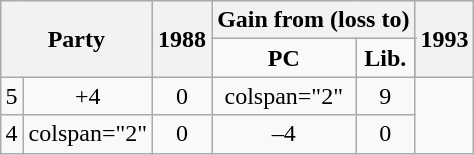<table class="wikitable"  style="text-align:center; margin:auto;">
<tr>
<th rowspan="2" colspan="2">Party</th>
<th rowspan="2">1988</th>
<th colspan="4">Gain from (loss to)</th>
<th rowspan="2">1993</th>
</tr>
<tr>
<td><strong>PC</strong></td>
<td><strong>Lib.</strong></td>
</tr>
<tr>
<td>5</td>
<td>+4</td>
<td>0</td>
<td>colspan="2" </td>
<td>9</td>
</tr>
<tr>
<td>4</td>
<td>colspan="2" </td>
<td>0</td>
<td>–4</td>
<td>0</td>
</tr>
</table>
